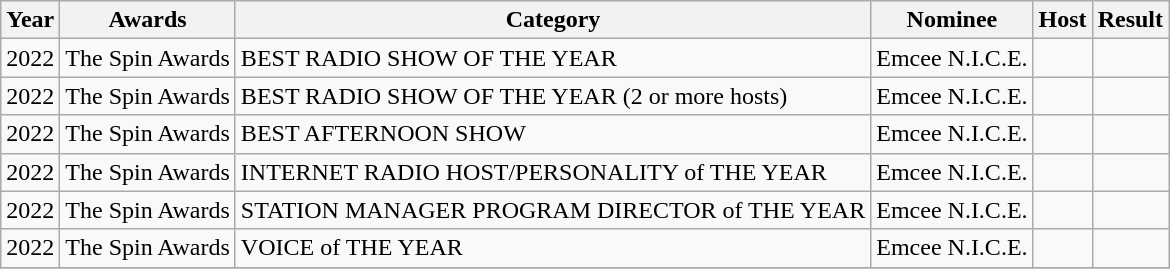<table class="wikitable">
<tr>
<th>Year</th>
<th>Awards</th>
<th>Category</th>
<th>Nominee</th>
<th>Host</th>
<th>Result</th>
</tr>
<tr>
<td>2022</td>
<td>The Spin Awards</td>
<td>BEST RADIO SHOW OF THE YEAR</td>
<td>Emcee N.I.C.E.</td>
<td></td>
<td></td>
</tr>
<tr>
<td>2022</td>
<td>The Spin Awards</td>
<td>BEST RADIO SHOW OF THE YEAR (2 or more hosts)</td>
<td>Emcee N.I.C.E.</td>
<td></td>
<td></td>
</tr>
<tr>
<td>2022</td>
<td>The Spin Awards</td>
<td>BEST AFTERNOON SHOW</td>
<td>Emcee N.I.C.E.</td>
<td></td>
<td></td>
</tr>
<tr>
<td>2022</td>
<td>The Spin Awards</td>
<td>INTERNET RADIO HOST/PERSONALITY of THE YEAR</td>
<td>Emcee N.I.C.E.</td>
<td></td>
<td></td>
</tr>
<tr>
<td>2022</td>
<td>The Spin Awards</td>
<td>STATION MANAGER PROGRAM DIRECTOR of THE YEAR</td>
<td>Emcee N.I.C.E.</td>
<td></td>
<td></td>
</tr>
<tr>
<td>2022</td>
<td>The Spin Awards</td>
<td>VOICE of THE YEAR</td>
<td>Emcee N.I.C.E.</td>
<td></td>
<td></td>
</tr>
<tr>
</tr>
</table>
